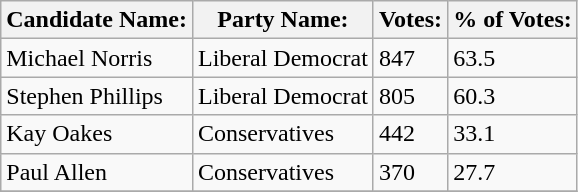<table class="wikitable">
<tr>
<th>Candidate Name:</th>
<th>Party Name:</th>
<th>Votes:</th>
<th>% of Votes:</th>
</tr>
<tr>
<td>Michael Norris</td>
<td>Liberal Democrat</td>
<td>847</td>
<td>63.5</td>
</tr>
<tr>
<td>Stephen Phillips</td>
<td>Liberal Democrat</td>
<td>805</td>
<td>60.3</td>
</tr>
<tr>
<td>Kay Oakes</td>
<td>Conservatives</td>
<td>442</td>
<td>33.1</td>
</tr>
<tr>
<td>Paul Allen</td>
<td>Conservatives</td>
<td>370</td>
<td>27.7</td>
</tr>
<tr>
</tr>
</table>
